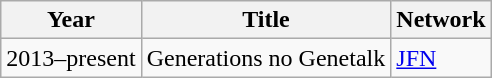<table class="wikitable">
<tr>
<th>Year</th>
<th>Title</th>
<th>Network</th>
</tr>
<tr>
<td>2013–present</td>
<td>Generations no Genetalk</td>
<td><a href='#'>JFN</a></td>
</tr>
</table>
